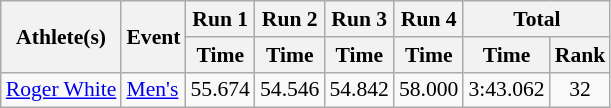<table class="wikitable" style="font-size:90%">
<tr>
<th rowspan="2">Athlete(s)</th>
<th rowspan="2">Event</th>
<th colspan="1">Run 1</th>
<th colspan="1">Run 2</th>
<th colspan="1">Run 3</th>
<th colspan="1">Run 4</th>
<th colspan="2">Total</th>
</tr>
<tr>
<th>Time</th>
<th>Time</th>
<th>Time</th>
<th>Time</th>
<th>Time</th>
<th>Rank</th>
</tr>
<tr align="center">
<td align="left"><a href='#'>Roger White</a></td>
<td align="left"><a href='#'>Men's</a></td>
<td>55.674</td>
<td>54.546</td>
<td>54.842</td>
<td>58.000</td>
<td>3:43.062</td>
<td>32</td>
</tr>
</table>
